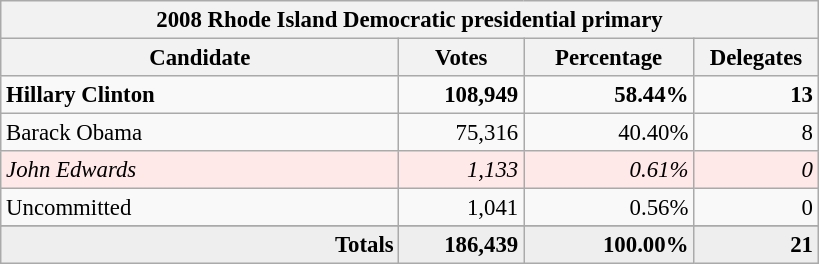<table class="wikitable" style="font-size:95%; text-align:right;">
<tr>
<th colspan="4">2008 Rhode Island Democratic presidential primary</th>
</tr>
<tr>
<th style="width: 17em">Candidate</th>
<th style="width: 5em">Votes</th>
<th style="width: 7em">Percentage</th>
<th style="width: 5em">Delegates</th>
</tr>
<tr>
<td align="left"><strong>Hillary Clinton</strong></td>
<td><strong>108,949</strong></td>
<td><strong>58.44%</strong></td>
<td><strong>13</strong></td>
</tr>
<tr>
<td align="left">Barack Obama</td>
<td>75,316</td>
<td>40.40%</td>
<td>8</td>
</tr>
<tr bgcolor=#FFE8E8>
<td align="left"><em>John Edwards</em></td>
<td><em>1,133</em></td>
<td><em>0.61%</em></td>
<td><em>0</em></td>
</tr>
<tr>
<td align="left">Uncommitted</td>
<td>1,041</td>
<td>0.56%</td>
<td>0</td>
</tr>
<tr>
</tr>
<tr bgcolor="#EEEEEE" style="margin-right:0.5em">
<td><strong>Totals</strong></td>
<td><strong>186,439</strong></td>
<td><strong>100.00%</strong></td>
<td><strong>21</strong></td>
</tr>
</table>
